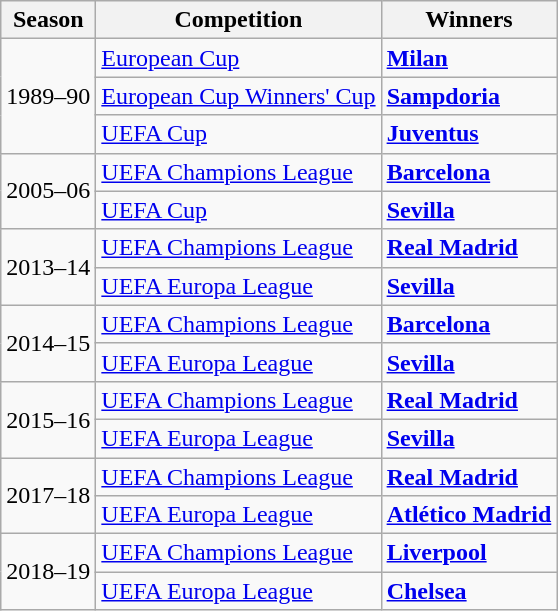<table class="wikitable sortable">
<tr>
<th>Season</th>
<th>Competition</th>
<th>Winners</th>
</tr>
<tr>
<td rowspan="3">1989–90</td>
<td><a href='#'>European Cup</a></td>
<td> <strong><a href='#'>Milan</a></strong></td>
</tr>
<tr>
<td><a href='#'>European Cup Winners' Cup</a></td>
<td> <strong><a href='#'>Sampdoria</a></strong></td>
</tr>
<tr>
<td><a href='#'>UEFA Cup</a></td>
<td> <strong><a href='#'>Juventus</a></strong></td>
</tr>
<tr>
<td rowspan="2">2005–06</td>
<td><a href='#'>UEFA Champions League</a></td>
<td> <strong><a href='#'>Barcelona</a></strong></td>
</tr>
<tr>
<td><a href='#'>UEFA Cup</a></td>
<td> <strong><a href='#'>Sevilla</a></strong></td>
</tr>
<tr>
<td rowspan="2">2013–14</td>
<td><a href='#'>UEFA Champions League</a></td>
<td> <strong><a href='#'>Real Madrid</a></strong></td>
</tr>
<tr>
<td><a href='#'>UEFA Europa League</a></td>
<td> <strong><a href='#'>Sevilla</a></strong></td>
</tr>
<tr>
<td rowspan="2">2014–15</td>
<td><a href='#'>UEFA Champions League</a></td>
<td> <strong><a href='#'>Barcelona</a></strong></td>
</tr>
<tr>
<td><a href='#'>UEFA Europa League</a></td>
<td> <strong><a href='#'>Sevilla</a></strong></td>
</tr>
<tr>
<td rowspan="2">2015–16</td>
<td><a href='#'>UEFA Champions League</a></td>
<td> <strong><a href='#'>Real Madrid</a></strong></td>
</tr>
<tr>
<td><a href='#'>UEFA Europa League</a></td>
<td> <strong><a href='#'>Sevilla</a></strong></td>
</tr>
<tr>
<td rowspan="2">2017–18</td>
<td><a href='#'>UEFA Champions League</a></td>
<td> <strong><a href='#'>Real Madrid</a></strong></td>
</tr>
<tr>
<td><a href='#'>UEFA Europa League</a></td>
<td> <strong><a href='#'>Atlético Madrid</a></strong></td>
</tr>
<tr>
<td rowspan="2">2018–19</td>
<td><a href='#'>UEFA Champions League</a></td>
<td> <strong><a href='#'>Liverpool</a></strong></td>
</tr>
<tr>
<td><a href='#'>UEFA Europa League</a></td>
<td> <strong><a href='#'>Chelsea</a></strong></td>
</tr>
</table>
